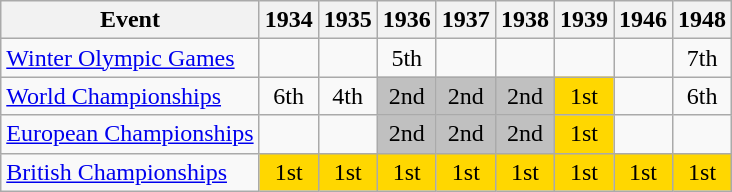<table class="wikitable">
<tr>
<th>Event</th>
<th>1934</th>
<th>1935</th>
<th>1936</th>
<th>1937</th>
<th>1938</th>
<th>1939</th>
<th>1946</th>
<th>1948</th>
</tr>
<tr>
<td><a href='#'>Winter Olympic Games</a></td>
<td></td>
<td></td>
<td align="center">5th</td>
<td></td>
<td></td>
<td></td>
<td></td>
<td align="center">7th</td>
</tr>
<tr>
<td><a href='#'>World Championships</a></td>
<td align="center">6th</td>
<td align="center">4th</td>
<td align="center" bgcolor="silver">2nd</td>
<td align="center" bgcolor="silver">2nd</td>
<td align="center" bgcolor="silver">2nd</td>
<td align="center" bgcolor="gold">1st</td>
<td></td>
<td align="center">6th</td>
</tr>
<tr>
<td><a href='#'>European Championships</a></td>
<td></td>
<td></td>
<td align="center" bgcolor="silver">2nd</td>
<td align="center" bgcolor="silver">2nd</td>
<td align="center" bgcolor="silver">2nd</td>
<td align="center" bgcolor="gold">1st</td>
<td></td>
<td></td>
</tr>
<tr>
<td><a href='#'>British Championships</a></td>
<td align="center" bgcolor="gold">1st</td>
<td align="center" bgcolor="gold">1st</td>
<td align="center" bgcolor="gold">1st</td>
<td align="center" bgcolor="gold">1st</td>
<td align="center" bgcolor="gold">1st</td>
<td align="center" bgcolor="gold">1st</td>
<td align="center" bgcolor="gold">1st</td>
<td align="center" bgcolor="gold">1st</td>
</tr>
</table>
